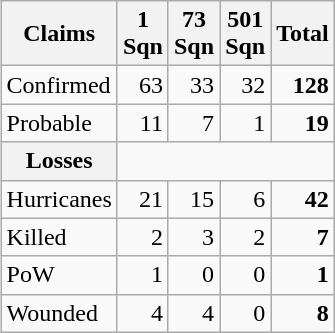<table class="wikitable" align=right style="margin:0 0 1em 1em">
<tr>
<th>Claims</th>
<th>1<br>Sqn</th>
<th>73<br>Sqn</th>
<th>501<br>Sqn</th>
<th>Total</th>
</tr>
<tr>
<td>Confirmed</td>
<td align="right">63</td>
<td align="right">33</td>
<td align="right">32</td>
<td align="right"><strong>128</strong></td>
</tr>
<tr>
<td>Probable</td>
<td align="right">11</td>
<td align="right">7</td>
<td align="right">1</td>
<td align="right"><strong>19</strong></td>
</tr>
<tr>
<th>Losses</th>
</tr>
<tr>
<td>Hurricanes</td>
<td align="right">21</td>
<td align="right">15</td>
<td align="right">6</td>
<td align="right"><strong>42</strong></td>
</tr>
<tr>
<td>Killed</td>
<td align="right">2</td>
<td align="right">3</td>
<td align="right">2</td>
<td align="right"><strong>7</strong></td>
</tr>
<tr>
<td>PoW</td>
<td align="right">1</td>
<td align="right">0</td>
<td align="right">0</td>
<td align="right"><strong>1</strong></td>
</tr>
<tr>
<td>Wounded</td>
<td align="right">4</td>
<td align="right">4</td>
<td align="right">0</td>
<td align="right"><strong>8</strong></td>
</tr>
</table>
